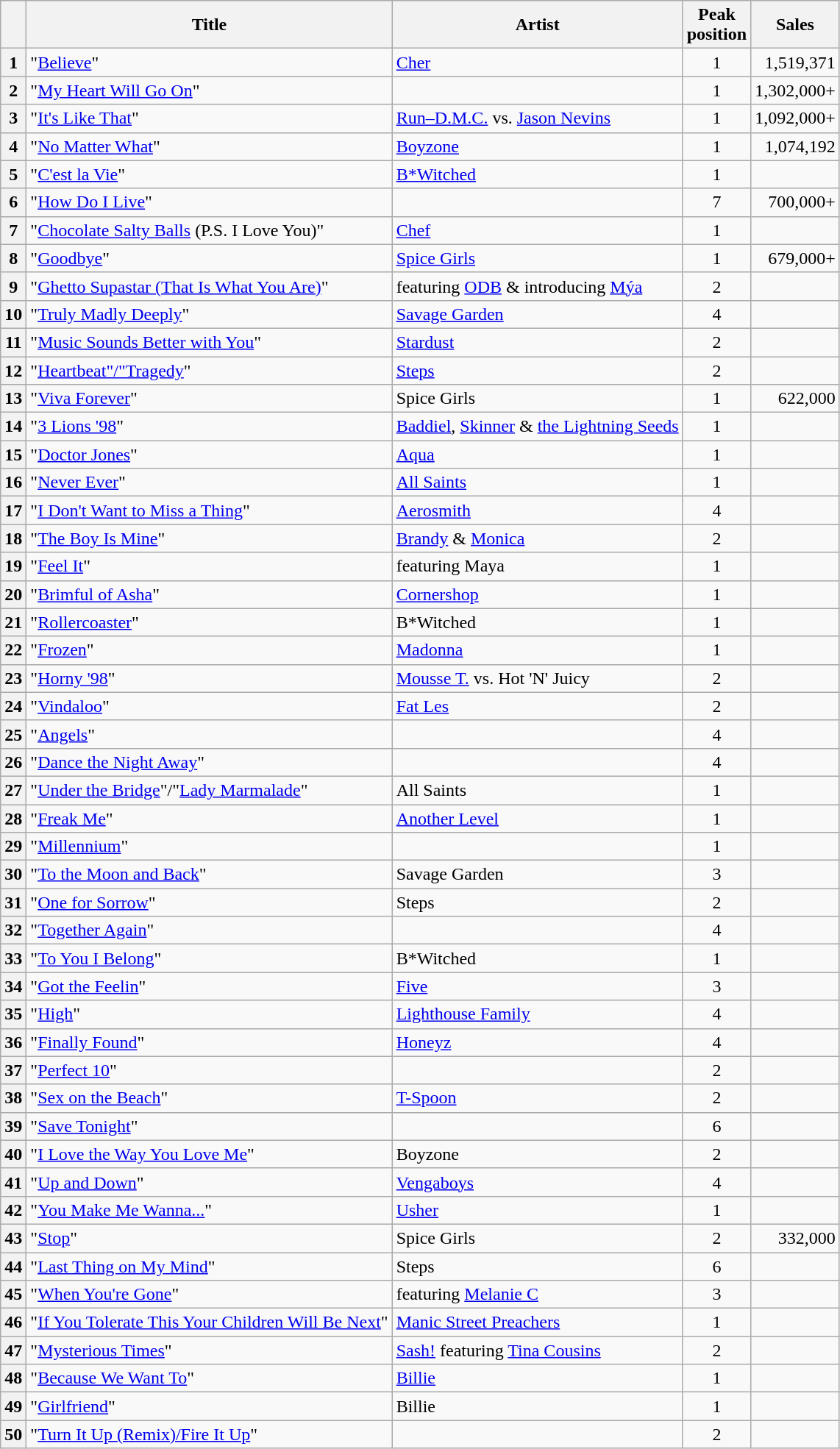<table class="wikitable sortable plainrowheaders">
<tr>
<th scope=col></th>
<th scope=col>Title</th>
<th scope=col>Artist</th>
<th scope=col>Peak<br>position</th>
<th scope=col>Sales</th>
</tr>
<tr>
<th scope=row style="text-align:center;">1</th>
<td>"<a href='#'>Believe</a>"</td>
<td><a href='#'>Cher</a></td>
<td style="text-align:center;">1</td>
<td style="text-align:right;">1,519,371</td>
</tr>
<tr>
<th scope=row style="text-align:center;">2</th>
<td>"<a href='#'>My Heart Will Go On</a>"</td>
<td></td>
<td style="text-align:center;">1</td>
<td style="text-align:right;">1,302,000+</td>
</tr>
<tr>
<th scope=row style="text-align:center;">3</th>
<td>"<a href='#'>It's Like That</a>"</td>
<td><a href='#'>Run–D.M.C.</a> vs. <a href='#'>Jason Nevins</a></td>
<td style="text-align:center;">1</td>
<td style="text-align:right;">1,092,000+</td>
</tr>
<tr>
<th scope=row style="text-align:center;">4</th>
<td>"<a href='#'>No Matter What</a>"</td>
<td><a href='#'>Boyzone</a></td>
<td style="text-align:center;">1</td>
<td style="text-align:right;">1,074,192</td>
</tr>
<tr>
<th scope=row style="text-align:center;">5</th>
<td>"<a href='#'>C'est la Vie</a>"</td>
<td><a href='#'>B*Witched</a></td>
<td style="text-align:center;">1</td>
<td></td>
</tr>
<tr>
<th scope=row style="text-align:center;">6</th>
<td>"<a href='#'>How Do I Live</a>"</td>
<td></td>
<td style="text-align:center;">7</td>
<td style="text-align:right;">700,000+</td>
</tr>
<tr>
<th scope=row style="text-align:center;">7</th>
<td>"<a href='#'>Chocolate Salty Balls</a> (P.S. I Love You)"</td>
<td><a href='#'>Chef</a></td>
<td style="text-align:center;">1</td>
<td></td>
</tr>
<tr>
<th scope=row style="text-align:center;">8</th>
<td>"<a href='#'>Goodbye</a>"</td>
<td><a href='#'>Spice Girls</a></td>
<td style="text-align:center;">1</td>
<td style="text-align:right;">679,000+</td>
</tr>
<tr>
<th scope=row style="text-align:center;">9</th>
<td>"<a href='#'>Ghetto Supastar (That Is What You Are)</a>"</td>
<td> featuring <a href='#'>ODB</a> & introducing <a href='#'>Mýa</a></td>
<td style="text-align:center;">2</td>
<td></td>
</tr>
<tr>
<th scope=row style="text-align:center;">10</th>
<td>"<a href='#'>Truly Madly Deeply</a>"</td>
<td><a href='#'>Savage Garden</a></td>
<td style="text-align:center;">4</td>
<td></td>
</tr>
<tr>
<th scope=row style="text-align:center;">11</th>
<td>"<a href='#'>Music Sounds Better with You</a>"</td>
<td><a href='#'>Stardust</a></td>
<td style="text-align:center;">2</td>
<td></td>
</tr>
<tr>
<th scope=row style="text-align:center;">12</th>
<td>"<a href='#'>Heartbeat"/"Tragedy</a>"</td>
<td><a href='#'>Steps</a></td>
<td style="text-align:center;">2</td>
<td></td>
</tr>
<tr>
<th scope=row style="text-align:center;">13</th>
<td>"<a href='#'>Viva Forever</a>"</td>
<td>Spice Girls</td>
<td style="text-align:center;">1</td>
<td style="text-align:right;">622,000</td>
</tr>
<tr>
<th scope=row style="text-align:center;">14</th>
<td>"<a href='#'>3 Lions '98</a>"</td>
<td><a href='#'>Baddiel</a>, <a href='#'>Skinner</a> & <a href='#'>the Lightning Seeds</a></td>
<td style="text-align:center;">1</td>
<td></td>
</tr>
<tr>
<th scope=row style="text-align:center;">15</th>
<td>"<a href='#'>Doctor Jones</a>"</td>
<td><a href='#'>Aqua</a></td>
<td style="text-align:center;">1</td>
<td></td>
</tr>
<tr>
<th scope=row style="text-align:center;">16</th>
<td>"<a href='#'>Never Ever</a>"</td>
<td><a href='#'>All Saints</a></td>
<td style="text-align:center;">1</td>
<td></td>
</tr>
<tr>
<th scope=row style="text-align:center;">17</th>
<td>"<a href='#'>I Don't Want to Miss a Thing</a>"</td>
<td><a href='#'>Aerosmith</a></td>
<td style="text-align:center;">4</td>
<td></td>
</tr>
<tr>
<th scope=row style="text-align:center;">18</th>
<td>"<a href='#'>The Boy Is Mine</a>"</td>
<td><a href='#'>Brandy</a> & <a href='#'>Monica</a></td>
<td style="text-align:center;">2</td>
<td></td>
</tr>
<tr>
<th scope=row style="text-align:center;">19</th>
<td>"<a href='#'>Feel It</a>"</td>
<td> featuring Maya</td>
<td style="text-align:center;">1</td>
<td></td>
</tr>
<tr>
<th scope=row style="text-align:center;">20</th>
<td>"<a href='#'>Brimful of Asha</a>"</td>
<td><a href='#'>Cornershop</a></td>
<td style="text-align:center;">1</td>
<td></td>
</tr>
<tr>
<th scope=row style="text-align:center;">21</th>
<td>"<a href='#'>Rollercoaster</a>"</td>
<td>B*Witched</td>
<td style="text-align:center;">1</td>
<td></td>
</tr>
<tr>
<th scope=row style="text-align:center;">22</th>
<td>"<a href='#'>Frozen</a>"</td>
<td><a href='#'>Madonna</a></td>
<td style="text-align:center;">1</td>
<td></td>
</tr>
<tr>
<th scope=row style="text-align:center;">23</th>
<td>"<a href='#'>Horny '98</a>"</td>
<td><a href='#'>Mousse T.</a> vs. Hot 'N' Juicy</td>
<td style="text-align:center;">2</td>
<td></td>
</tr>
<tr>
<th scope=row style="text-align:center;">24</th>
<td>"<a href='#'>Vindaloo</a>"</td>
<td><a href='#'>Fat Les</a></td>
<td style="text-align:center;">2</td>
<td></td>
</tr>
<tr>
<th scope=row style="text-align:center;">25</th>
<td>"<a href='#'>Angels</a>"</td>
<td></td>
<td style="text-align:center;">4</td>
<td></td>
</tr>
<tr>
<th scope=row style="text-align:center;">26</th>
<td>"<a href='#'>Dance the Night Away</a>"</td>
<td></td>
<td style="text-align:center;">4</td>
<td></td>
</tr>
<tr>
<th scope=row style="text-align:center;">27</th>
<td>"<a href='#'>Under the Bridge</a>"/"<a href='#'>Lady Marmalade</a>"</td>
<td>All Saints</td>
<td style="text-align:center;">1</td>
<td></td>
</tr>
<tr>
<th scope=row style="text-align:center;">28</th>
<td>"<a href='#'>Freak Me</a>"</td>
<td><a href='#'>Another Level</a></td>
<td style="text-align:center;">1</td>
<td></td>
</tr>
<tr>
<th scope=row style="text-align:center;">29</th>
<td>"<a href='#'>Millennium</a>"</td>
<td></td>
<td style="text-align:center;">1</td>
<td></td>
</tr>
<tr>
<th scope=row style="text-align:center;">30</th>
<td>"<a href='#'>To the Moon and Back</a>"</td>
<td>Savage Garden</td>
<td style="text-align:center;">3</td>
<td></td>
</tr>
<tr>
<th scope=row style="text-align:center;">31</th>
<td>"<a href='#'>One for Sorrow</a>"</td>
<td>Steps</td>
<td style="text-align:center;">2</td>
<td></td>
</tr>
<tr>
<th scope=row style="text-align:center;">32</th>
<td>"<a href='#'>Together Again</a>"</td>
<td></td>
<td style="text-align:center;">4</td>
<td></td>
</tr>
<tr>
<th scope=row style="text-align:center;">33</th>
<td>"<a href='#'>To You I Belong</a>"</td>
<td>B*Witched</td>
<td style="text-align:center;">1</td>
<td></td>
</tr>
<tr>
<th scope=row style="text-align:center;">34</th>
<td>"<a href='#'>Got the Feelin</a>"</td>
<td><a href='#'>Five</a></td>
<td style="text-align:center;">3</td>
<td></td>
</tr>
<tr>
<th scope=row style="text-align:center;">35</th>
<td>"<a href='#'>High</a>"</td>
<td><a href='#'>Lighthouse Family</a></td>
<td style="text-align:center;">4</td>
<td></td>
</tr>
<tr>
<th scope=row style="text-align:center;">36</th>
<td>"<a href='#'>Finally Found</a>"</td>
<td><a href='#'>Honeyz</a></td>
<td style="text-align:center;">4</td>
<td></td>
</tr>
<tr>
<th scope=row style="text-align:center;">37</th>
<td>"<a href='#'>Perfect 10</a>"</td>
<td></td>
<td style="text-align:center;">2</td>
<td></td>
</tr>
<tr>
<th scope=row style="text-align:center;">38</th>
<td>"<a href='#'>Sex on the Beach</a>"</td>
<td><a href='#'>T-Spoon</a></td>
<td style="text-align:center;">2</td>
<td></td>
</tr>
<tr>
<th scope=row style="text-align:center;">39</th>
<td>"<a href='#'>Save Tonight</a>"</td>
<td></td>
<td style="text-align:center;">6</td>
<td></td>
</tr>
<tr>
<th scope=row style="text-align:center;">40</th>
<td>"<a href='#'>I Love the Way You Love Me</a>"</td>
<td>Boyzone</td>
<td style="text-align:center;">2</td>
<td></td>
</tr>
<tr>
<th scope=row style="text-align:center;">41</th>
<td>"<a href='#'>Up and Down</a>"</td>
<td><a href='#'>Vengaboys</a></td>
<td style="text-align:center;">4</td>
<td></td>
</tr>
<tr>
<th scope=row style="text-align:center;">42</th>
<td>"<a href='#'>You Make Me Wanna...</a>"</td>
<td><a href='#'>Usher</a></td>
<td style="text-align:center;">1</td>
<td></td>
</tr>
<tr>
<th scope=row style="text-align:center;">43</th>
<td>"<a href='#'>Stop</a>"</td>
<td>Spice Girls</td>
<td style="text-align:center;">2</td>
<td style="text-align:right;">332,000</td>
</tr>
<tr>
<th scope=row style="text-align:center;">44</th>
<td>"<a href='#'>Last Thing on My Mind</a>"</td>
<td>Steps</td>
<td style="text-align:center;">6</td>
<td></td>
</tr>
<tr>
<th scope=row style="text-align:center;">45</th>
<td>"<a href='#'>When You're Gone</a>"</td>
<td> featuring <a href='#'>Melanie C</a></td>
<td style="text-align:center;">3</td>
<td></td>
</tr>
<tr>
<th scope=row style="text-align:center;">46</th>
<td>"<a href='#'>If You Tolerate This Your Children Will Be Next</a>"</td>
<td><a href='#'>Manic Street Preachers</a></td>
<td style="text-align:center;">1</td>
<td></td>
</tr>
<tr>
<th scope=row style="text-align:center;">47</th>
<td>"<a href='#'>Mysterious Times</a>"</td>
<td><a href='#'>Sash!</a> featuring <a href='#'>Tina Cousins</a></td>
<td style="text-align:center;">2</td>
<td></td>
</tr>
<tr>
<th scope=row style="text-align:center;">48</th>
<td>"<a href='#'>Because We Want To</a>"</td>
<td><a href='#'>Billie</a></td>
<td style="text-align:center;">1</td>
<td></td>
</tr>
<tr>
<th scope=row style="text-align:center;">49</th>
<td>"<a href='#'>Girlfriend</a>"</td>
<td>Billie</td>
<td style="text-align:center;">1</td>
<td></td>
</tr>
<tr>
<th scope=row style="text-align:center;">50</th>
<td>"<a href='#'>Turn It Up (Remix)/Fire It Up</a>"</td>
<td></td>
<td style="text-align:center;">2</td>
<td></td>
</tr>
</table>
